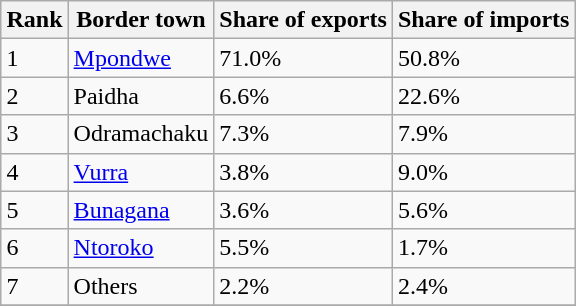<table class="wikitable sortable" style="margin-left:auto;margin-right:auto">
<tr>
<th style="width:2em;">Rank</th>
<th>Border town</th>
<th>Share of exports</th>
<th>Share of imports</th>
</tr>
<tr>
<td>1</td>
<td><a href='#'>Mpondwe</a></td>
<td>71.0%</td>
<td>50.8%</td>
</tr>
<tr>
<td>2</td>
<td>Paidha</td>
<td>6.6%</td>
<td>22.6%</td>
</tr>
<tr>
<td>3</td>
<td>Odramachaku</td>
<td>7.3%</td>
<td>7.9%</td>
</tr>
<tr>
<td>4</td>
<td><a href='#'>Vurra</a></td>
<td>3.8%</td>
<td>9.0%</td>
</tr>
<tr>
<td>5</td>
<td><a href='#'>Bunagana</a></td>
<td>3.6%</td>
<td>5.6%</td>
</tr>
<tr>
<td>6</td>
<td><a href='#'>Ntoroko</a></td>
<td>5.5%</td>
<td>1.7%</td>
</tr>
<tr>
<td>7</td>
<td>Others</td>
<td>2.2%</td>
<td>2.4%</td>
</tr>
<tr>
</tr>
</table>
